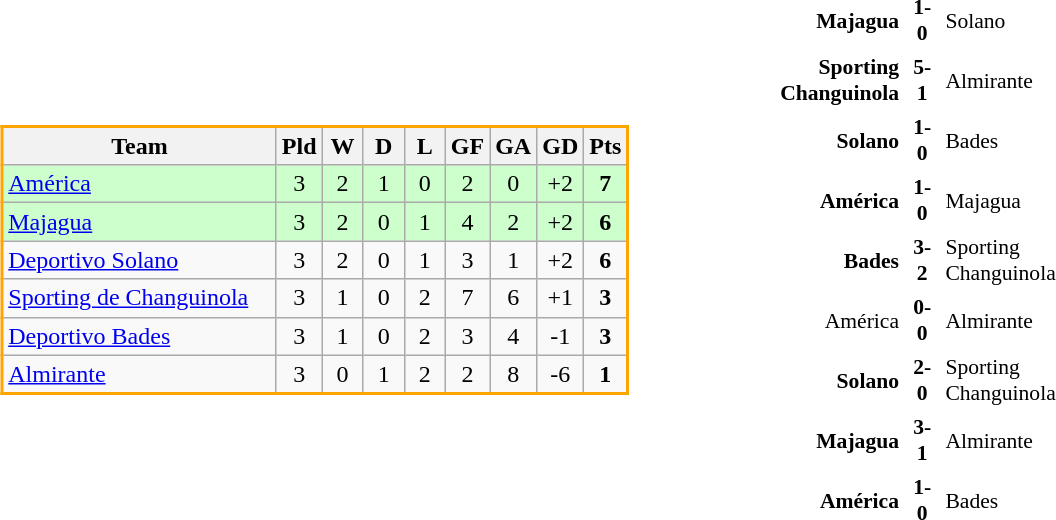<table>
<tr>
<td><br><table class="wikitable" style="text-align: center; border: 2px solid orange;">
<tr>
<th width="175">Team</th>
<th width="20">Pld</th>
<th width="20">W</th>
<th width="20">D</th>
<th width="20">L</th>
<th width="20">GF</th>
<th width="20">GA</th>
<th width="20">GD</th>
<th width="20">Pts</th>
</tr>
<tr bgcolor=#CCFFCC>
<td align=left><a href='#'>América</a></td>
<td>3</td>
<td>2</td>
<td>1</td>
<td>0</td>
<td>2</td>
<td>0</td>
<td>+2</td>
<td><strong>7</strong></td>
</tr>
<tr bgcolor=#CCFFCC>
<td align=left><a href='#'>Majagua</a></td>
<td>3</td>
<td>2</td>
<td>0</td>
<td>1</td>
<td>4</td>
<td>2</td>
<td>+2</td>
<td><strong>6</strong></td>
</tr>
<tr>
<td align=left><a href='#'>Deportivo Solano</a></td>
<td>3</td>
<td>2</td>
<td>0</td>
<td>1</td>
<td>3</td>
<td>1</td>
<td>+2</td>
<td><strong>6</strong></td>
</tr>
<tr>
<td align=left><a href='#'>Sporting de Changuinola</a></td>
<td>3</td>
<td>1</td>
<td>0</td>
<td>2</td>
<td>7</td>
<td>6</td>
<td>+1</td>
<td><strong>3</strong></td>
</tr>
<tr>
<td align=left><a href='#'>Deportivo Bades</a></td>
<td>3</td>
<td>1</td>
<td>0</td>
<td>2</td>
<td>3</td>
<td>4</td>
<td>-1</td>
<td><strong>3</strong></td>
</tr>
<tr>
<td align=left><a href='#'>Almirante</a></td>
<td>3</td>
<td>0</td>
<td>1</td>
<td>2</td>
<td>2</td>
<td>8</td>
<td>-6</td>
<td><strong>1</strong></td>
</tr>
</table>
</td>
<td width=45%><br><table cellpadding=2 style=font-size:90% align=center width=80%>
<tr>
<td width=45% align=right><strong>Majagua</strong></td>
<td align=center><strong>1-0</strong></td>
<td>Solano</td>
</tr>
<tr>
<td width=45% align=right><strong>Sporting Changuinola</strong></td>
<td align=center><strong>5-1</strong></td>
<td>Almirante</td>
</tr>
<tr>
<td width=45% align=right><strong>Solano</strong></td>
<td align=center><strong>1-0</strong></td>
<td>Bades</td>
</tr>
<tr>
<td width=45% align=right><strong>América</strong></td>
<td align=center><strong>1-0</strong></td>
<td>Majagua</td>
</tr>
<tr>
<td width=45% align=right><strong>Bades</strong></td>
<td align=center><strong>3-2</strong></td>
<td>Sporting Changuinola</td>
</tr>
<tr>
<td width=45% align=right>América</td>
<td align=center><strong>0-0</strong></td>
<td>Almirante</td>
</tr>
<tr>
<td width=45% align=right><strong>Solano</strong></td>
<td align=center><strong>2-0</strong></td>
<td>Sporting Changuinola</td>
</tr>
<tr>
<td width=45% align=right><strong>Majagua</strong></td>
<td align=center><strong>3-1</strong></td>
<td>Almirante</td>
</tr>
<tr>
<td width=45% align=right><strong>América</strong></td>
<td align=center><strong>1-0</strong></td>
<td>Bades</td>
</tr>
</table>
</td>
</tr>
</table>
